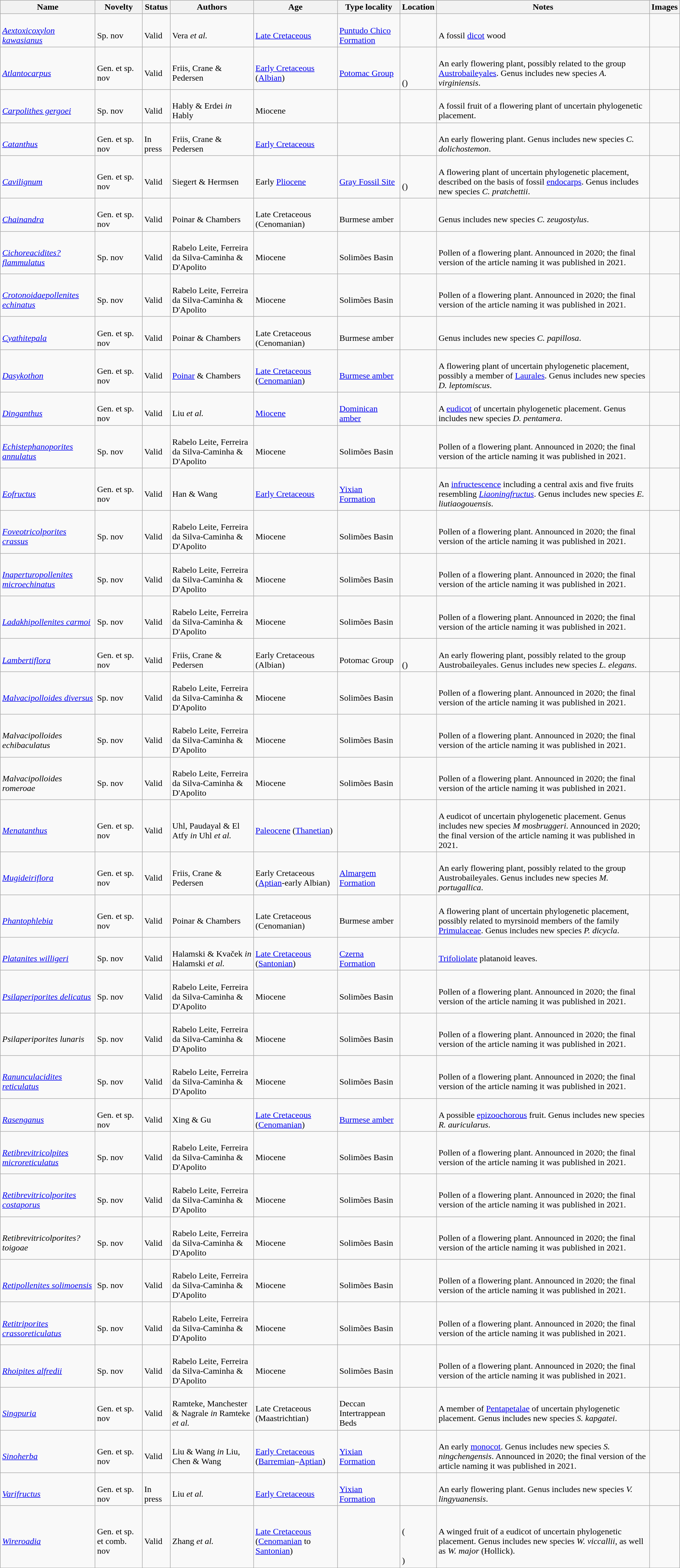<table class="wikitable sortable" align="center" width="100%">
<tr>
<th>Name</th>
<th>Novelty</th>
<th>Status</th>
<th>Authors</th>
<th>Age</th>
<th>Type locality</th>
<th>Location</th>
<th>Notes</th>
<th>Images</th>
</tr>
<tr>
<td><br><em><a href='#'>Aextoxicoxylon kawasianus</a></em></td>
<td><br>Sp. nov</td>
<td><br>Valid</td>
<td><br>Vera <em>et al.</em></td>
<td><br><a href='#'>Late Cretaceous</a></td>
<td><br><a href='#'>Puntudo Chico Formation</a></td>
<td><br></td>
<td><br>A fossil <a href='#'>dicot</a> wood</td>
<td></td>
</tr>
<tr>
<td><br><em><a href='#'>Atlantocarpus</a></em></td>
<td><br>Gen. et sp. nov</td>
<td><br>Valid</td>
<td><br>Friis, Crane & Pedersen</td>
<td><br><a href='#'>Early Cretaceous</a> (<a href='#'>Albian</a>)</td>
<td><br><a href='#'>Potomac Group</a></td>
<td><br><br><br>()</td>
<td><br>An early flowering plant, possibly related to the group <a href='#'>Austrobaileyales</a>. Genus includes new species <em>A. virginiensis</em>.</td>
<td></td>
</tr>
<tr>
<td><br><em><a href='#'>Carpolithes gergoei</a></em></td>
<td><br>Sp. nov</td>
<td><br>Valid</td>
<td><br>Hably & Erdei <em>in</em> Hably</td>
<td><br>Miocene</td>
<td></td>
<td><br></td>
<td><br>A fossil fruit of a flowering plant of uncertain phylogenetic placement.</td>
<td></td>
</tr>
<tr>
<td><br><em><a href='#'>Catanthus</a></em></td>
<td><br>Gen. et sp. nov</td>
<td><br>In press</td>
<td><br>Friis, Crane & Pedersen</td>
<td><br><a href='#'>Early Cretaceous</a></td>
<td></td>
<td><br></td>
<td><br>An early flowering plant. Genus includes new species <em>C. dolichostemon</em>.</td>
<td></td>
</tr>
<tr>
<td><br><em><a href='#'>Cavilignum</a></em></td>
<td><br>Gen. et sp. nov</td>
<td><br>Valid</td>
<td><br>Siegert & Hermsen</td>
<td><br>Early <a href='#'>Pliocene</a></td>
<td><br><a href='#'>Gray Fossil Site</a></td>
<td><br><br>()</td>
<td><br>A flowering plant of uncertain phylogenetic placement, described on the basis of fossil <a href='#'>endocarps</a>. Genus includes new species <em>C. pratchettii</em>.</td>
<td></td>
</tr>
<tr>
<td><br><em><a href='#'>Chainandra</a></em></td>
<td><br>Gen. et sp. nov</td>
<td><br>Valid</td>
<td><br>Poinar & Chambers</td>
<td><br>Late Cretaceous (Cenomanian)</td>
<td><br>Burmese amber</td>
<td><br></td>
<td><br>Genus includes new species <em>C. zeugostylus</em>.</td>
<td></td>
</tr>
<tr>
<td><br><em><a href='#'>Cichoreacidites? flammulatus</a></em></td>
<td><br>Sp. nov</td>
<td><br>Valid</td>
<td><br>Rabelo Leite, Ferreira da Silva-Caminha & D'Apolito</td>
<td><br>Miocene</td>
<td><br>Solimões Basin</td>
<td><br></td>
<td><br>Pollen of a flowering plant. Announced in 2020; the final version of the article naming it was published in 2021.</td>
<td></td>
</tr>
<tr>
<td><br><em><a href='#'>Crotonoidaepollenites echinatus</a></em></td>
<td><br>Sp. nov</td>
<td><br>Valid</td>
<td><br>Rabelo Leite, Ferreira da Silva-Caminha & D'Apolito</td>
<td><br>Miocene</td>
<td><br>Solimões Basin</td>
<td><br></td>
<td><br>Pollen of a flowering plant. Announced in 2020; the final version of the article naming it was published in 2021.</td>
<td></td>
</tr>
<tr>
<td><br><em><a href='#'>Cyathitepala</a></em></td>
<td><br>Gen. et sp. nov</td>
<td><br>Valid</td>
<td><br>Poinar & Chambers</td>
<td><br>Late Cretaceous (Cenomanian)</td>
<td><br>Burmese amber</td>
<td><br></td>
<td><br>Genus includes new species <em>C. papillosa</em>.</td>
<td></td>
</tr>
<tr>
<td><br><em><a href='#'>Dasykothon</a></em></td>
<td><br>Gen. et sp. nov</td>
<td><br>Valid</td>
<td><br><a href='#'>Poinar</a> & Chambers</td>
<td><br><a href='#'>Late Cretaceous</a> (<a href='#'>Cenomanian</a>)</td>
<td><br><a href='#'>Burmese amber</a></td>
<td><br></td>
<td><br>A flowering plant of uncertain phylogenetic placement, possibly a member of <a href='#'>Laurales</a>. Genus includes new species <em>D. leptomiscus</em>.</td>
<td></td>
</tr>
<tr>
<td><br><em><a href='#'>Dinganthus</a></em></td>
<td><br>Gen. et sp. nov</td>
<td><br>Valid</td>
<td><br>Liu <em>et al.</em></td>
<td><br><a href='#'>Miocene</a></td>
<td><br><a href='#'>Dominican amber</a></td>
<td><br></td>
<td><br>A <a href='#'>eudicot</a> of uncertain phylogenetic placement. Genus includes new species <em>D. pentamera</em>.</td>
<td></td>
</tr>
<tr>
<td><br><em><a href='#'>Echistephanoporites annulatus</a></em></td>
<td><br>Sp. nov</td>
<td><br>Valid</td>
<td><br>Rabelo Leite, Ferreira da Silva-Caminha & D'Apolito</td>
<td><br>Miocene</td>
<td><br>Solimões Basin</td>
<td><br></td>
<td><br>Pollen of a flowering plant. Announced in 2020; the final version of the article naming it was published in 2021.</td>
<td></td>
</tr>
<tr>
<td><br><em><a href='#'>Eofructus</a></em></td>
<td><br>Gen. et sp. nov</td>
<td><br>Valid</td>
<td><br>Han & Wang</td>
<td><br><a href='#'>Early Cretaceous</a></td>
<td><br><a href='#'>Yixian Formation</a></td>
<td><br></td>
<td><br>An <a href='#'>infructescence</a> including a central axis and five fruits resembling <em><a href='#'>Liaoningfructus</a></em>. Genus includes new species <em>E. liutiaogouensis</em>.</td>
<td></td>
</tr>
<tr>
<td><br><em><a href='#'>Foveotricolporites crassus</a></em></td>
<td><br>Sp. nov</td>
<td><br>Valid</td>
<td><br>Rabelo Leite, Ferreira da Silva-Caminha & D'Apolito</td>
<td><br>Miocene</td>
<td><br>Solimões Basin</td>
<td><br></td>
<td><br>Pollen of a flowering plant. Announced in 2020; the final version of the article naming it was published in 2021.</td>
<td></td>
</tr>
<tr>
<td><br><em><a href='#'>Inaperturopollenites microechinatus</a></em></td>
<td><br>Sp. nov</td>
<td><br>Valid</td>
<td><br>Rabelo Leite, Ferreira da Silva-Caminha & D'Apolito</td>
<td><br>Miocene</td>
<td><br>Solimões Basin</td>
<td><br></td>
<td><br>Pollen of a flowering plant. Announced in 2020; the final version of the article naming it was published in 2021.</td>
<td></td>
</tr>
<tr>
<td><br><em><a href='#'>Ladakhipollenites carmoi</a></em></td>
<td><br>Sp. nov</td>
<td><br>Valid</td>
<td><br>Rabelo Leite, Ferreira da Silva-Caminha & D'Apolito</td>
<td><br>Miocene</td>
<td><br>Solimões Basin</td>
<td><br></td>
<td><br>Pollen of a flowering plant. Announced in 2020; the final version of the article naming it was published in 2021.</td>
<td></td>
</tr>
<tr>
<td><br><em><a href='#'>Lambertiflora</a></em></td>
<td><br>Gen. et sp. nov</td>
<td><br>Valid</td>
<td><br>Friis, Crane & Pedersen</td>
<td><br>Early Cretaceous (Albian)</td>
<td><br>Potomac Group</td>
<td><br><br>()</td>
<td><br>An early flowering plant, possibly related to the group Austrobaileyales. Genus includes new species <em>L. elegans</em>.</td>
<td></td>
</tr>
<tr>
<td><br><em><a href='#'>Malvacipolloides diversus</a></em></td>
<td><br>Sp. nov</td>
<td><br>Valid</td>
<td><br>Rabelo Leite, Ferreira da Silva-Caminha & D'Apolito</td>
<td><br>Miocene</td>
<td><br>Solimões Basin</td>
<td><br></td>
<td><br>Pollen of a flowering plant. Announced in 2020; the final version of the article naming it was published in 2021.</td>
<td></td>
</tr>
<tr>
<td><br><em>Malvacipolloides echibaculatus</em></td>
<td><br>Sp. nov</td>
<td><br>Valid</td>
<td><br>Rabelo Leite, Ferreira da Silva-Caminha & D'Apolito</td>
<td><br>Miocene</td>
<td><br>Solimões Basin</td>
<td><br></td>
<td><br>Pollen of a flowering plant. Announced in 2020; the final version of the article naming it was published in 2021.</td>
<td></td>
</tr>
<tr>
<td><br><em>Malvacipolloides romeroae</em></td>
<td><br>Sp. nov</td>
<td><br>Valid</td>
<td><br>Rabelo Leite, Ferreira da Silva-Caminha & D'Apolito</td>
<td><br>Miocene</td>
<td><br>Solimões Basin</td>
<td><br></td>
<td><br>Pollen of a flowering plant. Announced in 2020; the final version of the article naming it was published in 2021.</td>
<td></td>
</tr>
<tr>
<td><br><em><a href='#'>Menatanthus</a></em></td>
<td><br>Gen. et sp. nov</td>
<td><br>Valid</td>
<td><br>Uhl, Paudayal & El Atfy <em>in</em> Uhl <em>et al.</em></td>
<td><br><a href='#'>Paleocene</a> (<a href='#'>Thanetian</a>)</td>
<td></td>
<td><br></td>
<td><br>A eudicot of uncertain phylogenetic placement. Genus includes new species <em>M mosbruggeri</em>. Announced in 2020; the final version of the article naming it was published in 2021.</td>
<td></td>
</tr>
<tr>
<td><br><em><a href='#'>Mugideiriflora</a></em></td>
<td><br>Gen. et sp. nov</td>
<td><br>Valid</td>
<td><br>Friis, Crane & Pedersen</td>
<td><br>Early Cretaceous (<a href='#'>Aptian</a>-early Albian)</td>
<td><br><a href='#'>Almargem Formation</a></td>
<td><br></td>
<td><br>An early flowering plant, possibly related to the group Austrobaileyales. Genus includes new species <em>M. portugallica</em>.</td>
<td></td>
</tr>
<tr>
<td><br><em><a href='#'>Phantophlebia</a></em></td>
<td><br>Gen. et sp. nov</td>
<td><br>Valid</td>
<td><br>Poinar & Chambers</td>
<td><br>Late Cretaceous (Cenomanian)</td>
<td><br>Burmese amber</td>
<td><br></td>
<td><br>A flowering plant of uncertain phylogenetic placement, possibly related to myrsinoid members of the family <a href='#'>Primulaceae</a>. Genus includes new species <em>P. dicycla</em>.</td>
<td></td>
</tr>
<tr>
<td><br><em><a href='#'>Platanites willigeri</a></em></td>
<td><br>Sp. nov</td>
<td><br>Valid</td>
<td><br>Halamski & Kvaček <em>in</em> Halamski <em>et al.</em></td>
<td><br><a href='#'>Late Cretaceous</a> (<a href='#'>Santonian</a>)</td>
<td><br><a href='#'>Czerna Formation</a></td>
<td><br></td>
<td><br><a href='#'>Trifoliolate</a> platanoid leaves.</td>
<td></td>
</tr>
<tr>
<td><br><em><a href='#'>Psilaperiporites delicatus</a></em></td>
<td><br>Sp. nov</td>
<td><br>Valid</td>
<td><br>Rabelo Leite, Ferreira da Silva-Caminha & D'Apolito</td>
<td><br>Miocene</td>
<td><br>Solimões Basin</td>
<td><br></td>
<td><br>Pollen of a flowering plant. Announced in 2020; the final version of the article naming it was published in 2021.</td>
<td></td>
</tr>
<tr>
<td><br><em>Psilaperiporites lunaris</em></td>
<td><br>Sp. nov</td>
<td><br>Valid</td>
<td><br>Rabelo Leite, Ferreira da Silva-Caminha & D'Apolito</td>
<td><br>Miocene</td>
<td><br>Solimões Basin</td>
<td><br></td>
<td><br>Pollen of a flowering plant. Announced in 2020; the final version of the article naming it was published in 2021.</td>
<td></td>
</tr>
<tr>
<td><br><em><a href='#'>Ranunculacidites reticulatus</a></em></td>
<td><br>Sp. nov</td>
<td><br>Valid</td>
<td><br>Rabelo Leite, Ferreira da Silva-Caminha & D'Apolito</td>
<td><br>Miocene</td>
<td><br>Solimões Basin</td>
<td><br></td>
<td><br>Pollen of a flowering plant. Announced in 2020; the final version of the article naming it was published in 2021.</td>
<td></td>
</tr>
<tr>
<td><br><em><a href='#'>Rasenganus</a></em></td>
<td><br>Gen. et sp. nov</td>
<td><br>Valid</td>
<td><br>Xing & Gu</td>
<td><br><a href='#'>Late Cretaceous</a> (<a href='#'>Cenomanian</a>)</td>
<td><br><a href='#'>Burmese amber</a></td>
<td><br></td>
<td><br>A possible <a href='#'>epizoochorous</a> fruit. Genus includes new species <em>R. auricularus</em>.</td>
<td></td>
</tr>
<tr>
<td><br><em><a href='#'>Retibrevitricolpites microreticulatus</a></em></td>
<td><br>Sp. nov</td>
<td><br>Valid</td>
<td><br>Rabelo Leite, Ferreira da Silva-Caminha & D'Apolito</td>
<td><br>Miocene</td>
<td><br>Solimões Basin</td>
<td><br></td>
<td><br>Pollen of a flowering plant. Announced in 2020; the final version of the article naming it was published in 2021.</td>
<td></td>
</tr>
<tr>
<td><br><em><a href='#'>Retibrevitricolporites costaporus</a></em></td>
<td><br>Sp. nov</td>
<td><br>Valid</td>
<td><br>Rabelo Leite, Ferreira da Silva-Caminha & D'Apolito</td>
<td><br>Miocene</td>
<td><br>Solimões Basin</td>
<td><br></td>
<td><br>Pollen of a flowering plant. Announced in 2020; the final version of the article naming it was published in 2021.</td>
<td></td>
</tr>
<tr>
<td><br><em>Retibrevitricolporites? toigoae</em></td>
<td><br>Sp. nov</td>
<td><br>Valid</td>
<td><br>Rabelo Leite, Ferreira da Silva-Caminha & D'Apolito</td>
<td><br>Miocene</td>
<td><br>Solimões Basin</td>
<td><br></td>
<td><br>Pollen of a flowering plant. Announced in 2020; the final version of the article naming it was published in 2021.</td>
<td></td>
</tr>
<tr>
<td><br><em><a href='#'>Retipollenites solimoensis</a></em></td>
<td><br>Sp. nov</td>
<td><br>Valid</td>
<td><br>Rabelo Leite, Ferreira da Silva-Caminha & D'Apolito</td>
<td><br>Miocene</td>
<td><br>Solimões Basin</td>
<td><br></td>
<td><br>Pollen of a flowering plant. Announced in 2020; the final version of the article naming it was published in 2021.</td>
<td></td>
</tr>
<tr>
<td><br><em><a href='#'>Retitriporites crassoreticulatus</a></em></td>
<td><br>Sp. nov</td>
<td><br>Valid</td>
<td><br>Rabelo Leite, Ferreira da Silva-Caminha & D'Apolito</td>
<td><br>Miocene</td>
<td><br>Solimões Basin</td>
<td><br></td>
<td><br>Pollen of a flowering plant. Announced in 2020; the final version of the article naming it was published in 2021.</td>
<td></td>
</tr>
<tr>
<td><br><em><a href='#'>Rhoipites alfredii</a></em></td>
<td><br>Sp. nov</td>
<td><br>Valid</td>
<td><br>Rabelo Leite, Ferreira da Silva-Caminha & D'Apolito</td>
<td><br>Miocene</td>
<td><br>Solimões Basin</td>
<td><br></td>
<td><br>Pollen of a flowering plant. Announced in 2020; the final version of the article naming it was published in 2021.</td>
<td></td>
</tr>
<tr>
<td><br><em><a href='#'>Singpuria</a></em></td>
<td><br>Gen. et sp. nov</td>
<td><br>Valid</td>
<td><br>Ramteke, Manchester & Nagrale <em>in</em> Ramteke <em>et al.</em></td>
<td><br>Late Cretaceous (Maastrichtian)</td>
<td><br>Deccan Intertrappean Beds</td>
<td><br></td>
<td><br>A member of <a href='#'>Pentapetalae</a> of uncertain phylogenetic placement. Genus includes new species <em>S. kapgatei</em>.</td>
<td></td>
</tr>
<tr>
<td><br><em><a href='#'>Sinoherba</a></em></td>
<td><br>Gen. et sp. nov</td>
<td><br>Valid</td>
<td><br>Liu & Wang <em>in</em> Liu, Chen & Wang</td>
<td><br><a href='#'>Early Cretaceous</a> (<a href='#'>Barremian</a>–<a href='#'>Aptian</a>)</td>
<td><br><a href='#'>Yixian Formation</a></td>
<td><br></td>
<td><br>An early <a href='#'>monocot</a>. Genus includes new species <em>S. ningchengensis</em>. Announced in 2020; the final version of the article naming it was published in 2021.</td>
<td></td>
</tr>
<tr>
<td><br><em><a href='#'>Varifructus</a></em></td>
<td><br>Gen. et sp. nov</td>
<td><br>In press</td>
<td><br>Liu <em>et al.</em></td>
<td><br><a href='#'>Early Cretaceous</a></td>
<td><br><a href='#'>Yixian Formation</a></td>
<td><br></td>
<td><br>An early flowering plant. Genus includes new species <em>V. lingyuanensis</em>.</td>
<td></td>
</tr>
<tr>
<td><br><em><a href='#'>Wireroadia</a></em></td>
<td><br>Gen. et sp. et comb. nov</td>
<td><br>Valid</td>
<td><br>Zhang <em>et al.</em></td>
<td><br><a href='#'>Late Cretaceous</a> (<a href='#'>Cenomanian</a> to <a href='#'>Santonian</a>)</td>
<td></td>
<td><br><br>(<br><br><br>)</td>
<td><br>A winged fruit of a eudicot of uncertain phylogenetic placement. Genus includes new species <em>W. viccallii</em>, as well as <em>W. major</em> (Hollick).</td>
<td></td>
</tr>
<tr>
</tr>
</table>
